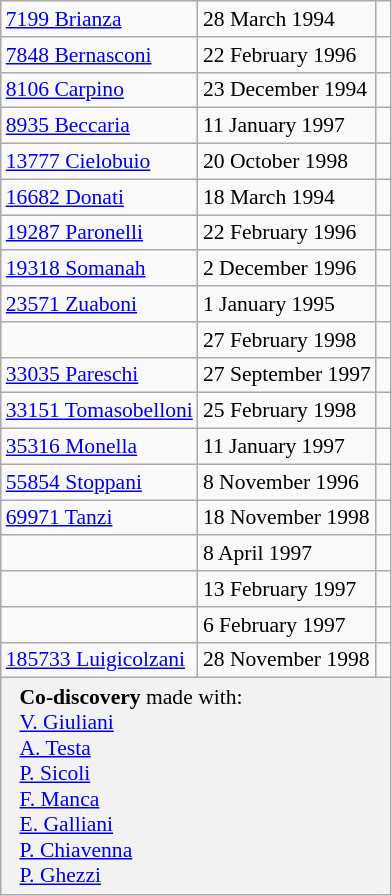<table class="wikitable floatright" style="font-size: 0.9em;">
<tr>
<td><a href='#'>7199 Brianza</a></td>
<td>28 March 1994</td>
<td> </td>
</tr>
<tr>
<td><a href='#'>7848 Bernasconi</a></td>
<td>22 February 1996</td>
<td> </td>
</tr>
<tr>
<td><a href='#'>8106 Carpino</a></td>
<td>23 December 1994</td>
<td> </td>
</tr>
<tr>
<td><a href='#'>8935 Beccaria</a></td>
<td>11 January 1997</td>
<td> </td>
</tr>
<tr>
<td><a href='#'>13777 Cielobuio</a></td>
<td>20 October 1998</td>
<td> </td>
</tr>
<tr>
<td><a href='#'>16682 Donati</a></td>
<td>18 March 1994</td>
<td> </td>
</tr>
<tr>
<td><a href='#'>19287 Paronelli</a></td>
<td>22 February 1996</td>
<td> </td>
</tr>
<tr>
<td><a href='#'>19318 Somanah</a></td>
<td>2 December 1996</td>
<td> </td>
</tr>
<tr>
<td><a href='#'>23571 Zuaboni</a></td>
<td>1 January 1995</td>
<td> </td>
</tr>
<tr>
<td></td>
<td>27 February 1998</td>
<td> </td>
</tr>
<tr>
<td><a href='#'>33035 Pareschi</a></td>
<td>27 September 1997</td>
<td> </td>
</tr>
<tr>
<td><a href='#'>33151 Tomasobelloni</a></td>
<td>25 February 1998</td>
<td> </td>
</tr>
<tr>
<td><a href='#'>35316 Monella</a></td>
<td>11 January 1997</td>
<td> </td>
</tr>
<tr>
<td><a href='#'>55854 Stoppani</a></td>
<td>8 November 1996</td>
<td> </td>
</tr>
<tr>
<td><a href='#'>69971 Tanzi</a></td>
<td>18 November 1998</td>
<td></td>
</tr>
<tr>
<td></td>
<td>8 April 1997</td>
<td> </td>
</tr>
<tr>
<td></td>
<td>13 February 1997</td>
<td> </td>
</tr>
<tr>
<td></td>
<td>6 February 1997</td>
<td> </td>
</tr>
<tr>
<td><a href='#'>185733 Luigicolzani</a></td>
<td>28 November 1998</td>
<td> </td>
</tr>
<tr>
<th colspan=3 style="font-weight: normal; text-align: left; padding: 4px 12px;"><strong>Co-discovery</strong> made with:<br> <a href='#'>V. Giuliani</a><br> <a href='#'>A. Testa</a><br> <a href='#'>P. Sicoli</a><br> <a href='#'>F. Manca</a><br> <a href='#'>E. Galliani</a><br> <a href='#'>P. Chiavenna</a><br> <a href='#'>P. Ghezzi</a></th>
</tr>
</table>
